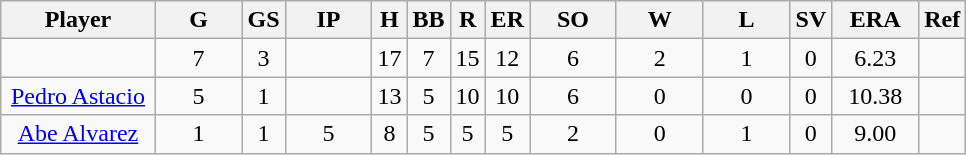<table class="wikitable sortable">
<tr>
<th bgcolor="#DDDDFF" width="16%">Player</th>
<th bgcolor="#DDDDFF" width="9%">G</th>
<th>GS</th>
<th bgcolor="#DDDDFF" width="9%">IP</th>
<th>H</th>
<th>BB</th>
<th>R</th>
<th>ER</th>
<th bgcolor="#DDDDFF" width="9%">SO</th>
<th bgcolor="#DDDDFF" width="9%">W</th>
<th bgcolor="#DDDDFF" width="9%">L</th>
<th>SV</th>
<th bgcolor="#DDDDFF" width="9%">ERA</th>
<th>Ref</th>
</tr>
<tr align="center">
<td></td>
<td>7</td>
<td>3</td>
<td></td>
<td>17</td>
<td>7</td>
<td>15</td>
<td>12</td>
<td>6</td>
<td>2</td>
<td>1</td>
<td>0</td>
<td>6.23</td>
<td></td>
</tr>
<tr align="center">
<td><a href='#'>Pedro Astacio</a></td>
<td>5</td>
<td>1</td>
<td></td>
<td>13</td>
<td>5</td>
<td>10</td>
<td>10</td>
<td>6</td>
<td>0</td>
<td>0</td>
<td>0</td>
<td>10.38</td>
<td></td>
</tr>
<tr align="center">
<td><a href='#'>Abe Alvarez</a></td>
<td>1</td>
<td>1</td>
<td>5</td>
<td>8</td>
<td>5</td>
<td>5</td>
<td>5</td>
<td>2</td>
<td>0</td>
<td>1</td>
<td>0</td>
<td>9.00</td>
<td></td>
</tr>
</table>
